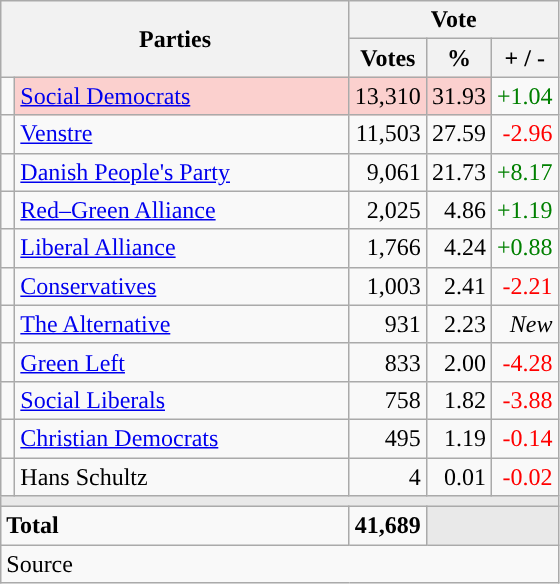<table class="wikitable" style="text-align:right;">
<tr>
<th style="text-align:centre;" rowspan="2" colspan="2" width="225">Parties</th>
<th colspan="3">Vote</th>
</tr>
<tr>
<th width="15">Votes</th>
<th width="15">%</th>
<th width="15">+ / -</th>
</tr>
<tr>
<td width="2" style="color:inherit;background:"></td>
<td bgcolor=#fbd0ce  align="left"><a href='#'>Social Democrats</a></td>
<td bgcolor=#fbd0ce>13,310</td>
<td bgcolor=#fbd0ce>31.93</td>
<td style=color:green;>+1.04</td>
</tr>
<tr>
<td width="2" style="color:inherit;background:"></td>
<td align="left"><a href='#'>Venstre</a></td>
<td>11,503</td>
<td>27.59</td>
<td style=color:red;>-2.96</td>
</tr>
<tr>
<td width="2" style="color:inherit;background:"></td>
<td align="left"><a href='#'>Danish People's Party</a></td>
<td>9,061</td>
<td>21.73</td>
<td style=color:green;>+8.17</td>
</tr>
<tr>
<td width="2" style="color:inherit;background:"></td>
<td align="left"><a href='#'>Red–Green Alliance</a></td>
<td>2,025</td>
<td>4.86</td>
<td style=color:green;>+1.19</td>
</tr>
<tr>
<td width="2" style="color:inherit;background:"></td>
<td align="left"><a href='#'>Liberal Alliance</a></td>
<td>1,766</td>
<td>4.24</td>
<td style=color:green;>+0.88</td>
</tr>
<tr>
<td width="2" style="color:inherit;background:"></td>
<td align="left"><a href='#'>Conservatives</a></td>
<td>1,003</td>
<td>2.41</td>
<td style=color:red;>-2.21</td>
</tr>
<tr>
<td width="2" style="color:inherit;background:"></td>
<td align="left"><a href='#'>The Alternative</a></td>
<td>931</td>
<td>2.23</td>
<td><em>New</em></td>
</tr>
<tr>
<td width="2" style="color:inherit;background:"></td>
<td align="left"><a href='#'>Green Left</a></td>
<td>833</td>
<td>2.00</td>
<td style=color:red;>-4.28</td>
</tr>
<tr>
<td width="2" style="color:inherit;background:"></td>
<td align="left"><a href='#'>Social Liberals</a></td>
<td>758</td>
<td>1.82</td>
<td style=color:red;>-3.88</td>
</tr>
<tr>
<td width="2" style="color:inherit;background:"></td>
<td align="left"><a href='#'>Christian Democrats</a></td>
<td>495</td>
<td>1.19</td>
<td style=color:red;>-0.14</td>
</tr>
<tr>
<td width="2" style="color:inherit;background:"></td>
<td align="left">Hans Schultz</td>
<td>4</td>
<td>0.01</td>
<td style=color:red;>-0.02</td>
</tr>
<tr>
<td colspan="7" bgcolor="#E9E9E9"></td>
</tr>
<tr>
<td align="left" colspan="2"><strong>Total</strong></td>
<td><strong>41,689</strong></td>
<td bgcolor="#E9E9E9" colspan="2"></td>
</tr>
<tr>
<td align="left" colspan="6">Source</td>
</tr>
</table>
